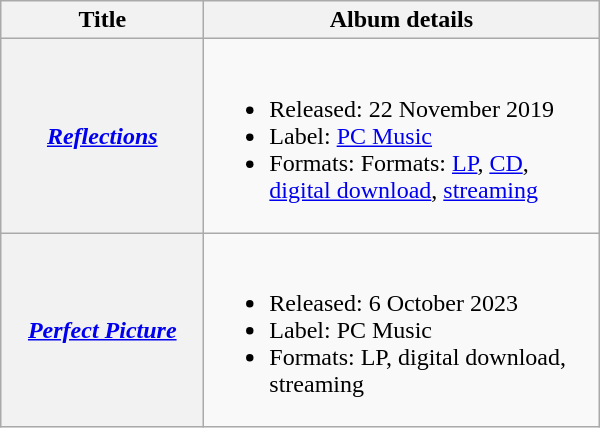<table class="wikitable plainrowheaders" style="text-align:left">
<tr>
<th scope="col" style="width:8em;">Title</th>
<th scope="col" style="width:16em;">Album details</th>
</tr>
<tr>
<th scope="row"><em><a href='#'>Reflections</a></em></th>
<td><br><ul><li>Released: 22 November 2019</li><li>Label: <a href='#'>PC Music</a></li><li>Formats: Formats: <a href='#'>LP</a>, <a href='#'>CD</a>, <a href='#'>digital download</a>, <a href='#'>streaming</a></li></ul></td>
</tr>
<tr>
<th scope="row"><em><a href='#'>Perfect Picture</a></em></th>
<td><br><ul><li>Released: 6 October 2023</li><li>Label: PC Music</li><li>Formats: LP, digital download, streaming</li></ul></td>
</tr>
</table>
